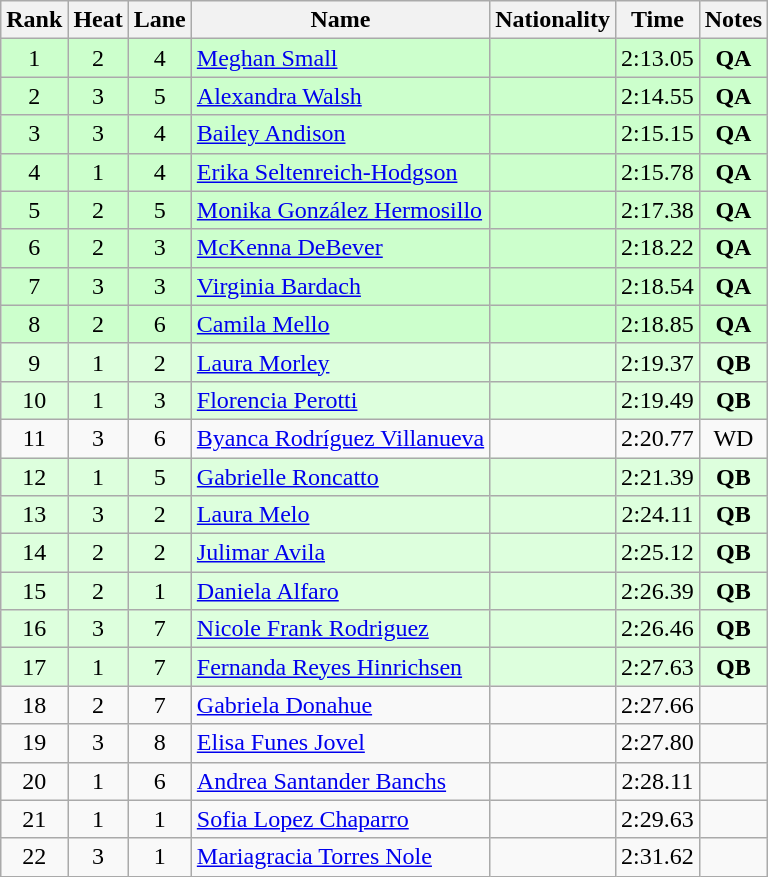<table class="wikitable sortable" style="text-align:center">
<tr>
<th>Rank</th>
<th>Heat</th>
<th>Lane</th>
<th>Name</th>
<th>Nationality</th>
<th>Time</th>
<th>Notes</th>
</tr>
<tr bgcolor=ccffcc>
<td>1</td>
<td>2</td>
<td>4</td>
<td align=left><a href='#'>Meghan Small</a></td>
<td align=left></td>
<td>2:13.05</td>
<td><strong>QA</strong></td>
</tr>
<tr bgcolor=ccffcc>
<td>2</td>
<td>3</td>
<td>5</td>
<td align=left><a href='#'>Alexandra Walsh</a></td>
<td align=left></td>
<td>2:14.55</td>
<td><strong>QA</strong></td>
</tr>
<tr bgcolor=ccffcc>
<td>3</td>
<td>3</td>
<td>4</td>
<td align=left><a href='#'>Bailey Andison</a></td>
<td align=left></td>
<td>2:15.15</td>
<td><strong>QA</strong></td>
</tr>
<tr bgcolor=ccffcc>
<td>4</td>
<td>1</td>
<td>4</td>
<td align=left><a href='#'>Erika Seltenreich-Hodgson</a></td>
<td align=left></td>
<td>2:15.78</td>
<td><strong>QA</strong></td>
</tr>
<tr bgcolor=ccffcc>
<td>5</td>
<td>2</td>
<td>5</td>
<td align=left><a href='#'>Monika González Hermosillo</a></td>
<td align=left></td>
<td>2:17.38</td>
<td><strong>QA</strong></td>
</tr>
<tr bgcolor=ccffcc>
<td>6</td>
<td>2</td>
<td>3</td>
<td align=left><a href='#'>McKenna DeBever</a></td>
<td align=left></td>
<td>2:18.22</td>
<td><strong>QA</strong></td>
</tr>
<tr bgcolor=ccffcc>
<td>7</td>
<td>3</td>
<td>3</td>
<td align=left><a href='#'>Virginia Bardach</a></td>
<td align=left></td>
<td>2:18.54</td>
<td><strong>QA</strong></td>
</tr>
<tr bgcolor=ccffcc>
<td>8</td>
<td>2</td>
<td>6</td>
<td align=left><a href='#'>Camila Mello</a></td>
<td align=left></td>
<td>2:18.85</td>
<td><strong>QA</strong></td>
</tr>
<tr bgcolor=ddffdd>
<td>9</td>
<td>1</td>
<td>2</td>
<td align=left><a href='#'>Laura Morley</a></td>
<td align=left></td>
<td>2:19.37</td>
<td><strong>QB</strong></td>
</tr>
<tr bgcolor=ddffdd>
<td>10</td>
<td>1</td>
<td>3</td>
<td align=left><a href='#'>Florencia Perotti</a></td>
<td align=left></td>
<td>2:19.49</td>
<td><strong>QB</strong></td>
</tr>
<tr>
<td>11</td>
<td>3</td>
<td>6</td>
<td align=left><a href='#'>Byanca Rodríguez Villanueva</a></td>
<td align=left></td>
<td>2:20.77</td>
<td>WD</td>
</tr>
<tr bgcolor=ddffdd>
<td>12</td>
<td>1</td>
<td>5</td>
<td align=left><a href='#'>Gabrielle Roncatto</a></td>
<td align=left></td>
<td>2:21.39</td>
<td><strong>QB</strong></td>
</tr>
<tr bgcolor=ddffdd>
<td>13</td>
<td>3</td>
<td>2</td>
<td align=left><a href='#'>Laura Melo</a></td>
<td align=left></td>
<td>2:24.11</td>
<td><strong>QB</strong></td>
</tr>
<tr bgcolor=ddffdd>
<td>14</td>
<td>2</td>
<td>2</td>
<td align=left><a href='#'>Julimar Avila</a></td>
<td align=left></td>
<td>2:25.12</td>
<td><strong>QB</strong></td>
</tr>
<tr bgcolor=ddffdd>
<td>15</td>
<td>2</td>
<td>1</td>
<td align=left><a href='#'>Daniela Alfaro</a></td>
<td align=left></td>
<td>2:26.39</td>
<td><strong>QB</strong></td>
</tr>
<tr bgcolor=ddffdd>
<td>16</td>
<td>3</td>
<td>7</td>
<td align=left><a href='#'>Nicole Frank Rodriguez</a></td>
<td align=left></td>
<td>2:26.46</td>
<td><strong>QB</strong></td>
</tr>
<tr bgcolor=ddffdd>
<td>17</td>
<td>1</td>
<td>7</td>
<td align=left><a href='#'>Fernanda Reyes Hinrichsen</a></td>
<td align=left></td>
<td>2:27.63</td>
<td><strong>QB</strong></td>
</tr>
<tr>
<td>18</td>
<td>2</td>
<td>7</td>
<td align=left><a href='#'>Gabriela Donahue</a></td>
<td align=left></td>
<td>2:27.66</td>
<td></td>
</tr>
<tr>
<td>19</td>
<td>3</td>
<td>8</td>
<td align=left><a href='#'>Elisa Funes Jovel</a></td>
<td align=left></td>
<td>2:27.80</td>
<td></td>
</tr>
<tr>
<td>20</td>
<td>1</td>
<td>6</td>
<td align=left><a href='#'>Andrea Santander Banchs</a></td>
<td align=left></td>
<td>2:28.11</td>
<td></td>
</tr>
<tr>
<td>21</td>
<td>1</td>
<td>1</td>
<td align=left><a href='#'>Sofia Lopez Chaparro</a></td>
<td align=left></td>
<td>2:29.63</td>
<td></td>
</tr>
<tr>
<td>22</td>
<td>3</td>
<td>1</td>
<td align=left><a href='#'>Mariagracia Torres Nole</a></td>
<td align=left></td>
<td>2:31.62</td>
<td></td>
</tr>
</table>
